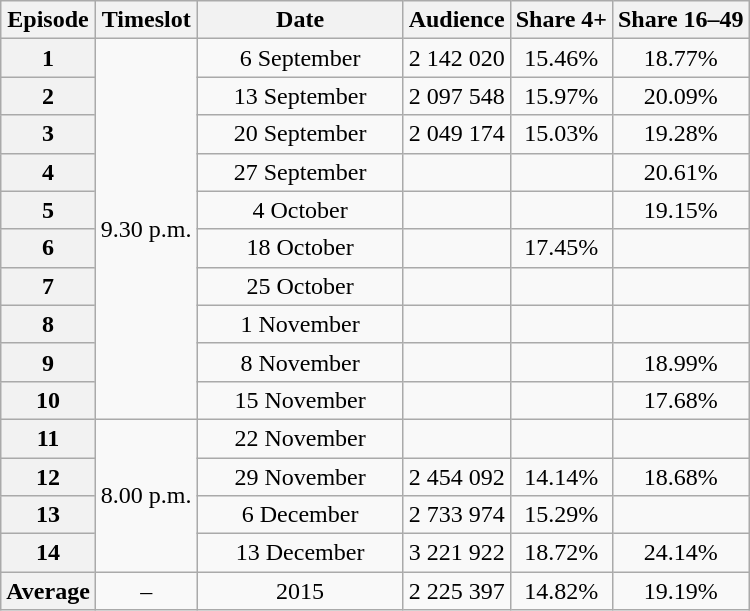<table class="wikitable sortable" style="text-align:center">
<tr>
<th>Episode</th>
<th>Timeslot</th>
<th scope="col" style="width:130px;">Date</th>
<th>Audience</th>
<th>Share 4+</th>
<th>Share 16–49</th>
</tr>
<tr>
<th>1</th>
<td rowspan="10">9.30 p.m.</td>
<td>6 September</td>
<td>2 142 020</td>
<td>15.46%</td>
<td>18.77%</td>
</tr>
<tr>
<th>2</th>
<td>13 September</td>
<td>2 097 548</td>
<td>15.97%</td>
<td>20.09%</td>
</tr>
<tr>
<th>3</th>
<td>20 September</td>
<td>2 049 174</td>
<td>15.03%</td>
<td>19.28%</td>
</tr>
<tr>
<th>4</th>
<td>27 September</td>
<td></td>
<td></td>
<td>20.61%</td>
</tr>
<tr>
<th>5</th>
<td>4 October</td>
<td></td>
<td></td>
<td>19.15%</td>
</tr>
<tr>
<th>6</th>
<td>18 October</td>
<td></td>
<td>17.45%</td>
</tr>
<tr>
<th>7</th>
<td>25 October</td>
<td></td>
<td></td>
<td></td>
</tr>
<tr>
<th>8</th>
<td>1 November</td>
<td></td>
<td></td>
<td></td>
</tr>
<tr>
<th>9</th>
<td>8 November</td>
<td></td>
<td></td>
<td>18.99%</td>
</tr>
<tr>
<th>10</th>
<td>15 November</td>
<td></td>
<td></td>
<td>17.68%</td>
</tr>
<tr>
<th>11</th>
<td rowspan="4">8.00 p.m.</td>
<td>22 November</td>
<td></td>
<td></td>
<td></td>
</tr>
<tr>
<th>12</th>
<td>29 November</td>
<td>2 454 092</td>
<td>14.14%</td>
<td>18.68%</td>
</tr>
<tr>
<th>13</th>
<td>6 December</td>
<td>2 733 974</td>
<td>15.29%</td>
<td></td>
</tr>
<tr>
<th>14</th>
<td>13 December</td>
<td>3 221 922</td>
<td>18.72%</td>
<td>24.14%</td>
</tr>
<tr>
<th>Average</th>
<td>–</td>
<td>2015</td>
<td>2 225 397</td>
<td>14.82%</td>
<td>19.19%</td>
</tr>
</table>
